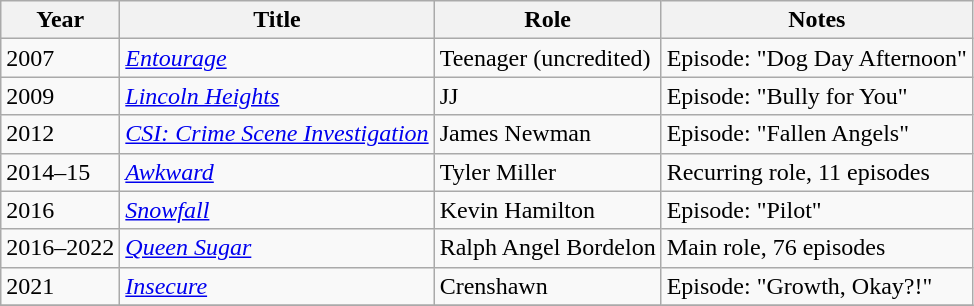<table class="wikitable sortable">
<tr>
<th>Year</th>
<th>Title</th>
<th>Role</th>
<th>Notes</th>
</tr>
<tr>
<td>2007</td>
<td><em><a href='#'>Entourage</a></em></td>
<td>Teenager (uncredited)</td>
<td>Episode: "Dog Day Afternoon"</td>
</tr>
<tr>
<td>2009</td>
<td><em><a href='#'>Lincoln Heights</a></em></td>
<td>JJ</td>
<td>Episode: "Bully for You"</td>
</tr>
<tr>
<td>2012</td>
<td><em><a href='#'>CSI: Crime Scene Investigation</a></em></td>
<td>James Newman</td>
<td>Episode: "Fallen Angels"</td>
</tr>
<tr>
<td>2014–15</td>
<td><em><a href='#'>Awkward</a></em></td>
<td>Tyler Miller</td>
<td>Recurring role, 11 episodes</td>
</tr>
<tr>
<td>2016</td>
<td><em><a href='#'>Snowfall</a></em></td>
<td>Kevin Hamilton</td>
<td>Episode: "Pilot"</td>
</tr>
<tr>
<td>2016–2022</td>
<td><em><a href='#'>Queen Sugar</a></em></td>
<td>Ralph Angel Bordelon</td>
<td>Main role, 76 episodes</td>
</tr>
<tr>
<td>2021</td>
<td><em><a href='#'>Insecure</a></em></td>
<td>Crenshawn</td>
<td>Episode: "Growth, Okay?!"</td>
</tr>
<tr>
</tr>
</table>
